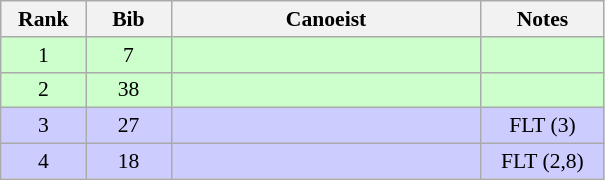<table class="wikitable" style="font-size:90%; text-align:center">
<tr>
<th width="50">Rank</th>
<th width="50">Bib</th>
<th width="200">Canoeist</th>
<th width="75">Notes</th>
</tr>
<tr bgcolor="#CCFFCC">
<td>1</td>
<td>7</td>
<td align="left"></td>
<td></td>
</tr>
<tr bgcolor="#CCFFCC">
<td>2</td>
<td>38</td>
<td align="left"></td>
<td></td>
</tr>
<tr bgcolor="#CCCCFF">
<td>3</td>
<td>27</td>
<td align="left"></td>
<td>FLT (3)</td>
</tr>
<tr bgcolor="#CCCCFF">
<td>4</td>
<td>18</td>
<td align="left"></td>
<td>FLT (2,8)</td>
</tr>
</table>
